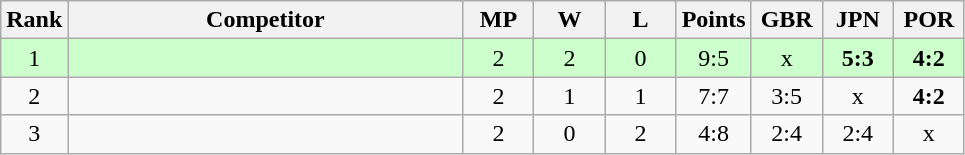<table class="wikitable" style="text-align:center">
<tr>
<th>Rank</th>
<th style="width:16em">Competitor</th>
<th style="width:2.5em">MP</th>
<th style="width:2.5em">W</th>
<th style="width:2.5em">L</th>
<th>Points</th>
<th style="width:2.5em">GBR</th>
<th style="width:2.5em">JPN</th>
<th style="width:2.5em">POR</th>
</tr>
<tr style="background:#cfc;">
<td>1</td>
<td style="text-align:left"></td>
<td>2</td>
<td>2</td>
<td>0</td>
<td>9:5</td>
<td>x</td>
<td><strong>5:3</strong></td>
<td><strong>4:2</strong></td>
</tr>
<tr>
<td>2</td>
<td style="text-align:left"></td>
<td>2</td>
<td>1</td>
<td>1</td>
<td>7:7</td>
<td>3:5</td>
<td>x</td>
<td><strong>4:2</strong></td>
</tr>
<tr>
<td>3</td>
<td style="text-align:left"></td>
<td>2</td>
<td>0</td>
<td>2</td>
<td>4:8</td>
<td>2:4</td>
<td>2:4</td>
<td>x</td>
</tr>
</table>
